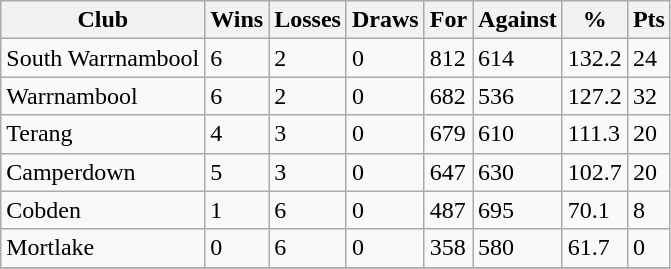<table class="wikitable">
<tr>
<th>Club</th>
<th>Wins</th>
<th>Losses</th>
<th>Draws</th>
<th>For</th>
<th>Against</th>
<th>%</th>
<th>Pts</th>
</tr>
<tr>
<td>South Warrnambool</td>
<td>6</td>
<td>2</td>
<td>0</td>
<td>812</td>
<td>614</td>
<td>132.2</td>
<td>24</td>
</tr>
<tr>
<td>Warrnambool</td>
<td>6</td>
<td>2</td>
<td>0</td>
<td>682</td>
<td>536</td>
<td>127.2</td>
<td>32</td>
</tr>
<tr>
<td>Terang</td>
<td>4</td>
<td>3</td>
<td>0</td>
<td>679</td>
<td>610</td>
<td>111.3</td>
<td>20</td>
</tr>
<tr>
<td>Camperdown</td>
<td>5</td>
<td>3</td>
<td>0</td>
<td>647</td>
<td>630</td>
<td>102.7</td>
<td>20</td>
</tr>
<tr>
<td>Cobden</td>
<td>1</td>
<td>6</td>
<td>0</td>
<td>487</td>
<td>695</td>
<td>70.1</td>
<td>8</td>
</tr>
<tr>
<td>Mortlake</td>
<td>0</td>
<td>6</td>
<td>0</td>
<td>358</td>
<td>580</td>
<td>61.7</td>
<td>0</td>
</tr>
<tr>
</tr>
</table>
